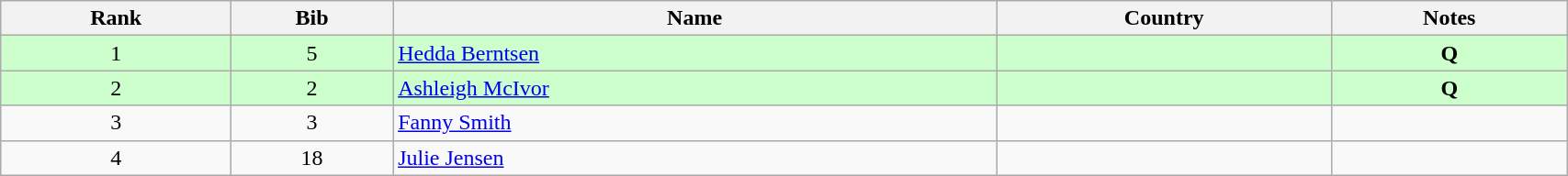<table class="wikitable" style="text-align:center;" width=90%>
<tr>
<th>Rank</th>
<th>Bib</th>
<th>Name</th>
<th>Country</th>
<th>Notes</th>
</tr>
<tr bgcolor="#ccffcc">
<td>1</td>
<td>5</td>
<td align=left><a href='#'>Hedda Berntsen</a></td>
<td align=left></td>
<td><strong>Q</strong></td>
</tr>
<tr bgcolor="#ccffcc">
<td>2</td>
<td>2</td>
<td align=left><a href='#'>Ashleigh McIvor</a></td>
<td align=left></td>
<td><strong>Q</strong></td>
</tr>
<tr>
<td>3</td>
<td>3</td>
<td align=left><a href='#'>Fanny Smith</a></td>
<td align=left></td>
<td></td>
</tr>
<tr>
<td>4</td>
<td>18</td>
<td align=left><a href='#'>Julie Jensen</a></td>
<td align=left></td>
<td></td>
</tr>
</table>
